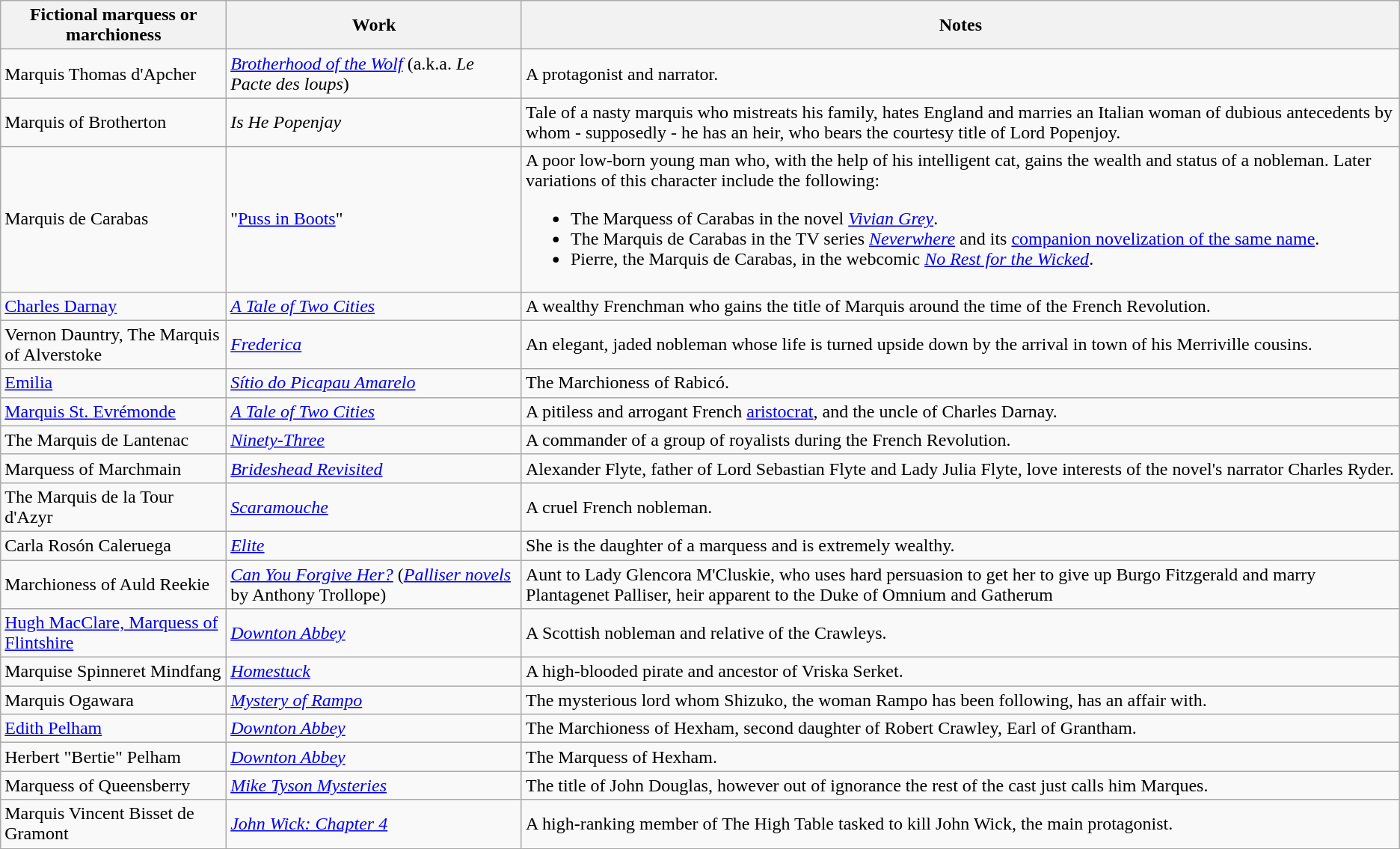<table class="wikitable sortable">
<tr>
<th>Fictional marquess or marchioness</th>
<th>Work</th>
<th class="unsortable">Notes</th>
</tr>
<tr>
<td>Marquis Thomas d'Apcher</td>
<td><em><a href='#'>Brotherhood of the Wolf</a></em> (a.k.a. <em>Le Pacte des loups</em>)</td>
<td>A protagonist and narrator.</td>
</tr>
<tr>
<td>Marquis of Brotherton</td>
<td><em>Is He Popenjay</em></td>
<td>Tale of a nasty marquis who mistreats his family, hates England and marries an Italian woman of dubious antecedents by whom - supposedly - he has an heir, who bears the courtesy title of Lord Popenjoy.</td>
</tr>
<tr>
</tr>
<tr>
<td>Marquis de Carabas</td>
<td>"<a href='#'>Puss in Boots</a>"</td>
<td>A poor low-born young man who, with the help of his intelligent cat, gains the wealth and status of a nobleman. Later variations of this character include the following:<br><ul><li>The Marquess of Carabas in the novel <em><a href='#'>Vivian Grey</a></em>.</li><li>The Marquis de Carabas in the TV series <em><a href='#'>Neverwhere</a></em> and its <a href='#'>companion novelization of the same name</a>.</li><li>Pierre, the Marquis de Carabas, in the webcomic <em><a href='#'>No Rest for the Wicked</a></em>.</li></ul></td>
</tr>
<tr>
<td><a href='#'>Charles Darnay</a></td>
<td><em><a href='#'>A Tale of Two Cities</a></em></td>
<td>A wealthy Frenchman who gains the title of Marquis around the time of the French Revolution.</td>
</tr>
<tr>
<td>Vernon Dauntry, The Marquis of Alverstoke</td>
<td><em><a href='#'>Frederica</a></em></td>
<td>An elegant, jaded nobleman whose life is turned upside down by the arrival in town of his Merriville cousins.</td>
</tr>
<tr>
<td><a href='#'>Emilia</a></td>
<td><em><a href='#'>Sítio do Picapau Amarelo</a></em></td>
<td>The Marchioness of Rabicó.</td>
</tr>
<tr>
<td><a href='#'>Marquis St. Evrémonde</a></td>
<td><em><a href='#'>A Tale of Two Cities</a></em></td>
<td>A pitiless and arrogant French <a href='#'>aristocrat</a>, and the uncle of Charles Darnay.</td>
</tr>
<tr>
<td>The Marquis de Lantenac</td>
<td><em><a href='#'>Ninety-Three</a></em></td>
<td>A commander of a group of royalists during the French Revolution.</td>
</tr>
<tr>
<td>Marquess of Marchmain</td>
<td><em><a href='#'>Brideshead Revisited</a></em></td>
<td>Alexander Flyte, father of Lord Sebastian Flyte and Lady Julia Flyte, love interests of the novel's narrator Charles Ryder.</td>
</tr>
<tr>
<td>The Marquis de la Tour d'Azyr</td>
<td><em><a href='#'>Scaramouche</a></em></td>
<td>A cruel French nobleman.</td>
</tr>
<tr>
<td>Carla Rosón Caleruega</td>
<td><a href='#'><em>Elite</em></a></td>
<td>She is the daughter of a marquess and is extremely wealthy.</td>
</tr>
<tr>
<td>Marchioness of Auld Reekie</td>
<td><em><a href='#'>Can You Forgive Her?</a></em> (<em><a href='#'>Palliser novels</a></em> by Anthony Trollope)</td>
<td>Aunt to Lady Glencora M'Cluskie, who uses hard persuasion to get her to give up Burgo Fitzgerald and marry Plantagenet Palliser, heir apparent to the Duke of Omnium and Gatherum</td>
</tr>
<tr>
<td><a href='#'>Hugh MacClare, Marquess of Flintshire</a></td>
<td><em><a href='#'>Downton Abbey</a></em></td>
<td>A Scottish nobleman and relative of the Crawleys.</td>
</tr>
<tr>
<td>Marquise Spinneret Mindfang</td>
<td><em><a href='#'>Homestuck</a></em></td>
<td>A high-blooded pirate and ancestor of Vriska Serket.</td>
</tr>
<tr>
<td>Marquis Ogawara</td>
<td><em><a href='#'>Mystery of Rampo</a></em></td>
<td>The mysterious lord whom Shizuko, the woman Rampo has been following, has an affair with.</td>
</tr>
<tr>
<td><a href='#'>Edith Pelham</a></td>
<td><em><a href='#'>Downton Abbey</a></em></td>
<td>The Marchioness of Hexham, second daughter of Robert Crawley, Earl of Grantham.</td>
</tr>
<tr>
<td>Herbert "Bertie" Pelham</td>
<td><em><a href='#'>Downton Abbey</a></em></td>
<td>The Marquess of Hexham.</td>
</tr>
<tr>
<td>Marquess of Queensberry</td>
<td><em><a href='#'>Mike Tyson Mysteries</a></em></td>
<td>The title of John Douglas, however out of ignorance the rest of the cast just calls him Marques.</td>
</tr>
<tr>
<td>Marquis Vincent Bisset de Gramont</td>
<td><em><a href='#'>John Wick: Chapter 4</a></em></td>
<td>A high-ranking member of The High Table tasked to kill John Wick, the main protagonist.</td>
</tr>
</table>
